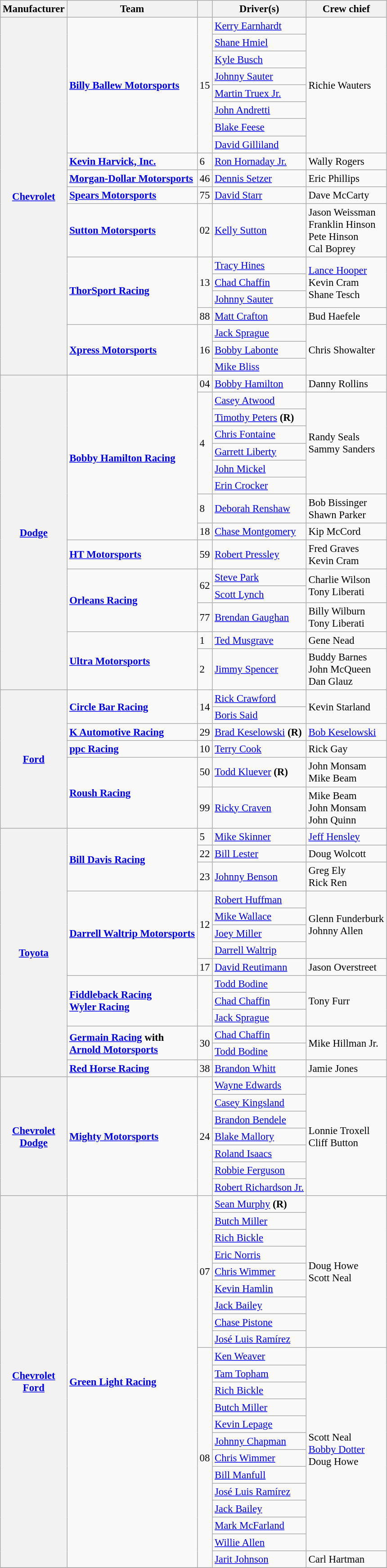<table class="wikitable" style="font-size: 95%;">
<tr>
<th>Manufacturer</th>
<th>Team</th>
<th></th>
<th>Driver(s)</th>
<th>Crew chief</th>
</tr>
<tr>
<th rowspan=19><a href='#'>Chevrolet</a></th>
<td rowspan=8><strong><a href='#'>Billy Ballew Motorsports</a></strong></td>
<td rowspan=8>15</td>
<td><a href='#'>Kerry Earnhardt</a> <small></small></td>
<td rowspan=8>Richie Wauters</td>
</tr>
<tr>
<td><a href='#'>Shane Hmiel</a> <small></small></td>
</tr>
<tr>
<td><a href='#'>Kyle Busch</a> <small></small></td>
</tr>
<tr>
<td><a href='#'>Johnny Sauter</a> <small></small></td>
</tr>
<tr>
<td><a href='#'>Martin Truex Jr.</a> <small></small></td>
</tr>
<tr>
<td><a href='#'>John Andretti</a> <small></small></td>
</tr>
<tr>
<td><a href='#'>Blake Feese</a> <small></small></td>
</tr>
<tr>
<td><a href='#'>David Gilliland</a> <small></small></td>
</tr>
<tr>
<td><strong><a href='#'>Kevin Harvick, Inc.</a></strong></td>
<td>6</td>
<td><a href='#'>Ron Hornaday Jr.</a></td>
<td>Wally Rogers</td>
</tr>
<tr>
<td><strong><a href='#'>Morgan-Dollar Motorsports</a></strong></td>
<td>46</td>
<td><a href='#'>Dennis Setzer</a></td>
<td>Eric Phillips</td>
</tr>
<tr>
<td><strong><a href='#'>Spears Motorsports</a></strong></td>
<td>75</td>
<td><a href='#'>David Starr</a></td>
<td>Dave McCarty</td>
</tr>
<tr>
<td><strong><a href='#'>Sutton Motorsports</a></strong></td>
<td>02</td>
<td><a href='#'>Kelly Sutton</a></td>
<td>Jason Weissman <small></small> <br> Franklin Hinson <small></small> <br> Pete Hinson <small></small> <br> Cal Boprey <small></small></td>
</tr>
<tr>
<td rowspan=4><strong><a href='#'>ThorSport Racing</a></strong></td>
<td rowspan=3>13</td>
<td><a href='#'>Tracy Hines</a> <small></small></td>
<td rowspan=3><a href='#'>Lance Hooper</a> <small></small> <br> Kevin Cram <small></small> <br> Shane Tesch <small></small></td>
</tr>
<tr>
<td><a href='#'>Chad Chaffin</a> <small></small></td>
</tr>
<tr>
<td><a href='#'>Johnny Sauter</a> <small></small></td>
</tr>
<tr>
<td>88</td>
<td><a href='#'>Matt Crafton</a></td>
<td>Bud Haefele</td>
</tr>
<tr>
<td rowspan=3><strong><a href='#'>Xpress Motorsports</a></strong></td>
<td rowspan=3>16</td>
<td><a href='#'>Jack Sprague</a> <small></small></td>
<td rowspan=3>Chris Showalter</td>
</tr>
<tr>
<td><a href='#'>Bobby Labonte</a> <small></small></td>
</tr>
<tr>
<td><a href='#'>Mike Bliss</a> <small></small></td>
</tr>
<tr>
<th rowspan=15><a href='#'>Dodge</a></th>
<td rowspan=9><strong><a href='#'>Bobby Hamilton Racing</a></strong> </td>
<td>04</td>
<td><a href='#'>Bobby Hamilton</a></td>
<td>Danny Rollins</td>
</tr>
<tr>
<td rowspan=6>4</td>
<td><a href='#'>Casey Atwood</a> <small></small></td>
<td rowspan=6>Randy Seals <small></small> <br> Sammy Sanders <small></small></td>
</tr>
<tr>
<td><a href='#'>Timothy Peters</a> <strong>(R)</strong> <small></small></td>
</tr>
<tr>
<td><a href='#'>Chris Fontaine</a> <small></small></td>
</tr>
<tr>
<td><a href='#'>Garrett Liberty</a> <small></small></td>
</tr>
<tr>
<td><a href='#'>John Mickel</a> <small></small></td>
</tr>
<tr>
<td><a href='#'>Erin Crocker</a> <small></small></td>
</tr>
<tr>
<td>8</td>
<td><a href='#'>Deborah Renshaw</a></td>
<td>Bob Bissinger <small></small> <br> Shawn Parker <small></small></td>
</tr>
<tr>
<td>18</td>
<td><a href='#'>Chase Montgomery</a></td>
<td>Kip McCord</td>
</tr>
<tr>
<td><strong><a href='#'>HT Motorsports</a></strong></td>
<td>59</td>
<td><a href='#'>Robert Pressley</a></td>
<td>Fred Graves <small></small> <br> Kevin Cram <small></small></td>
</tr>
<tr>
<td rowspan=3><strong><a href='#'>Orleans Racing</a></strong></td>
<td rowspan=2>62</td>
<td><a href='#'>Steve Park</a> <small></small></td>
<td rowspan=2>Charlie Wilson <small></small> <br> Tony Liberati <small></small></td>
</tr>
<tr>
<td><a href='#'>Scott Lynch</a> <small></small></td>
</tr>
<tr>
<td>77</td>
<td><a href='#'>Brendan Gaughan</a></td>
<td>Billy Wilburn <small></small> <br> Tony Liberati <small></small></td>
</tr>
<tr>
<td rowspan=2><strong><a href='#'>Ultra Motorsports</a></strong></td>
<td>1</td>
<td><a href='#'>Ted Musgrave</a></td>
<td>Gene Nead</td>
</tr>
<tr>
<td>2</td>
<td><a href='#'>Jimmy Spencer</a></td>
<td>Buddy Barnes <small></small> <br> John McQueen <small></small> <br> Dan Glauz <small></small></td>
</tr>
<tr>
<th rowspan=6><a href='#'>Ford</a></th>
<td rowspan=2><strong><a href='#'>Circle Bar Racing</a></strong></td>
<td rowspan=2>14</td>
<td><a href='#'>Rick Crawford</a> <small></small></td>
<td rowspan=2>Kevin Starland</td>
</tr>
<tr>
<td><a href='#'>Boris Said</a> <small></small></td>
</tr>
<tr>
<td><strong><a href='#'>K Automotive Racing</a></strong></td>
<td>29</td>
<td><a href='#'>Brad Keselowski</a> <strong>(R)</strong></td>
<td><a href='#'>Bob Keselowski</a></td>
</tr>
<tr>
<td><strong><a href='#'>ppc Racing</a></strong></td>
<td>10</td>
<td><a href='#'>Terry Cook</a></td>
<td>Rick Gay</td>
</tr>
<tr>
<td rowspan=2><strong><a href='#'>Roush Racing</a></strong></td>
<td>50</td>
<td><a href='#'>Todd Kluever</a> <strong>(R)</strong></td>
<td>John Monsam <small></small> <br> Mike Beam <small></small></td>
</tr>
<tr>
<td>99</td>
<td><a href='#'>Ricky Craven</a></td>
<td>Mike Beam <small></small> <br> John Monsam <small></small> <br> John Quinn <small></small></td>
</tr>
<tr>
<th rowspan=14><a href='#'>Toyota</a></th>
<td rowspan=3><strong><a href='#'>Bill Davis Racing</a></strong></td>
<td>5</td>
<td><a href='#'>Mike Skinner</a></td>
<td><a href='#'>Jeff Hensley</a></td>
</tr>
<tr>
<td>22</td>
<td><a href='#'>Bill Lester</a></td>
<td>Doug Wolcott</td>
</tr>
<tr>
<td>23</td>
<td><a href='#'>Johnny Benson</a></td>
<td>Greg Ely <small></small> <br> Rick Ren <small></small></td>
</tr>
<tr>
<td rowspan=5><strong><a href='#'>Darrell Waltrip Motorsports</a></strong></td>
<td rowspan=4>12</td>
<td><a href='#'>Robert Huffman</a> <small></small></td>
<td rowspan=4>Glenn Funderburk <small></small> <br> Johnny Allen <small></small></td>
</tr>
<tr>
<td><a href='#'>Mike Wallace</a> <small></small></td>
</tr>
<tr>
<td><a href='#'>Joey Miller</a> <small></small></td>
</tr>
<tr>
<td><a href='#'>Darrell Waltrip</a> <small></small></td>
</tr>
<tr>
<td>17</td>
<td><a href='#'>David Reutimann</a></td>
<td>Jason Overstreet</td>
</tr>
<tr>
<td rowspan=3><strong><a href='#'>Fiddleback Racing</a></strong> <small></small> <br> <strong><a href='#'>Wyler Racing</a></strong> <small></small></td>
<td rowspan=3> <br> </td>
<td><a href='#'>Todd Bodine</a> <small></small></td>
<td rowspan=3>Tony Furr</td>
</tr>
<tr>
<td><a href='#'>Chad Chaffin</a> <small></small></td>
</tr>
<tr>
<td><a href='#'>Jack Sprague</a> <small></small></td>
</tr>
<tr>
<td rowspan=2><strong><a href='#'>Germain Racing</a> with <br> <a href='#'>Arnold Motorsports</a></strong></td>
<td rowspan=2>30</td>
<td><a href='#'>Chad Chaffin</a> <small></small></td>
<td rowspan=2>Mike Hillman Jr.</td>
</tr>
<tr>
<td><a href='#'>Todd Bodine</a> <small></small></td>
</tr>
<tr>
<td><strong><a href='#'>Red Horse Racing</a></strong></td>
<td>38</td>
<td><a href='#'>Brandon Whitt</a></td>
<td>Jamie Jones</td>
</tr>
<tr>
<th rowspan=7><a href='#'>Chevrolet</a> <br> <a href='#'>Dodge</a></th>
<td rowspan=7><strong><a href='#'>Mighty Motorsports</a></strong></td>
<td rowspan=7>24</td>
<td><a href='#'>Wayne Edwards</a> <small></small></td>
<td rowspan=7>Lonnie Troxell <small></small> <br> Cliff Button <small></small></td>
</tr>
<tr>
<td><a href='#'>Casey Kingsland</a> <small></small></td>
</tr>
<tr>
<td><a href='#'>Brandon Bendele</a> <small></small></td>
</tr>
<tr>
<td><a href='#'>Blake Mallory</a> <small></small></td>
</tr>
<tr>
<td><a href='#'>Roland Isaacs</a> <small></small></td>
</tr>
<tr>
<td><a href='#'>Robbie Ferguson</a> <small></small></td>
</tr>
<tr>
<td><a href='#'>Robert Richardson Jr.</a> <small></small></td>
</tr>
<tr>
<th rowspan=22><a href='#'>Chevrolet</a> <br> <a href='#'>Ford</a></th>
<td rowspan=22><strong><a href='#'>Green Light Racing</a></strong></td>
<td rowspan=9>07</td>
<td><a href='#'>Sean Murphy</a> <strong>(R)</strong> <small></small></td>
<td rowspan=9>Doug Howe <small></small> <br> Scott Neal <small></small></td>
</tr>
<tr>
<td><a href='#'>Butch Miller</a> <small></small></td>
</tr>
<tr>
<td><a href='#'>Rich Bickle</a> <small></small></td>
</tr>
<tr>
<td><a href='#'>Eric Norris</a> <small></small></td>
</tr>
<tr>
<td><a href='#'>Chris Wimmer</a> <small></small></td>
</tr>
<tr>
<td><a href='#'>Kevin Hamlin</a> <small></small></td>
</tr>
<tr>
<td><a href='#'>Jack Bailey</a> <small></small></td>
</tr>
<tr>
<td><a href='#'>Chase Pistone</a> <small></small></td>
</tr>
<tr>
<td><a href='#'>José Luis Ramírez</a> <small></small></td>
</tr>
<tr>
<td rowspan=13>08</td>
<td><a href='#'>Ken Weaver</a> <small></small></td>
<td rowspan=12>Scott Neal <br> <a href='#'>Bobby Dotter</a> <br> Doug Howe <small></small></td>
</tr>
<tr>
<td><a href='#'>Tam Topham</a> <small></small></td>
</tr>
<tr>
<td><a href='#'>Rich Bickle</a> <small></small></td>
</tr>
<tr>
<td><a href='#'>Butch Miller</a> <small></small></td>
</tr>
<tr>
<td><a href='#'>Kevin Lepage</a> <small></small></td>
</tr>
<tr>
<td><a href='#'>Johnny Chapman</a> <small></small></td>
</tr>
<tr>
<td><a href='#'>Chris Wimmer</a> <small></small></td>
</tr>
<tr>
<td><a href='#'>Bill Manfull</a> <small></small></td>
</tr>
<tr>
<td><a href='#'>José Luis Ramírez</a> <small></small></td>
</tr>
<tr>
<td><a href='#'>Jack Bailey</a> <small></small></td>
</tr>
<tr>
<td><a href='#'>Mark McFarland</a> <small></small></td>
</tr>
<tr>
<td><a href='#'>Willie Allen</a> <small></small></td>
</tr>
<tr>
<td><a href='#'>Jarit Johnson</a> <small></small></td>
<td>Carl Hartman</td>
</tr>
<tr>
</tr>
</table>
